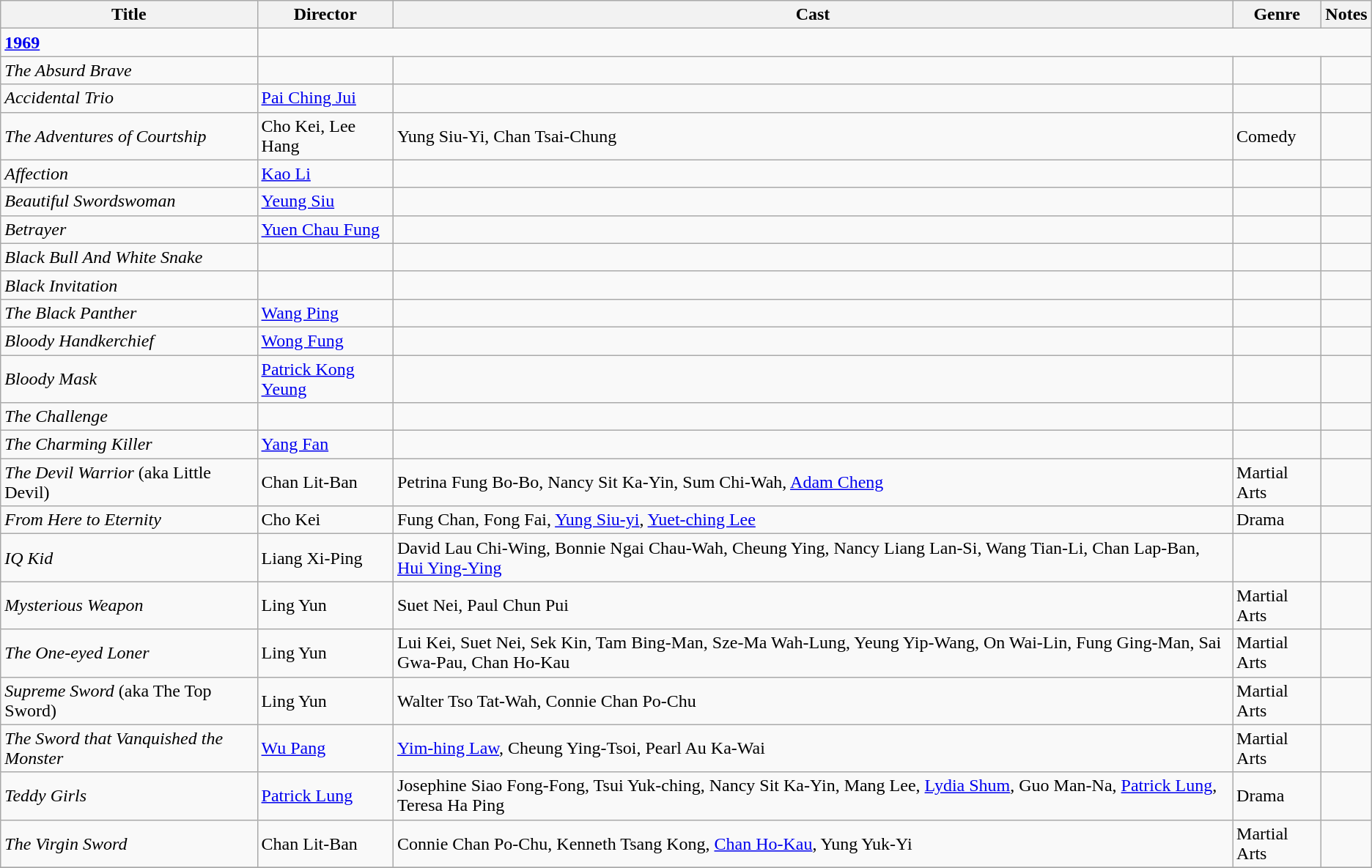<table class="wikitable sortable">
<tr>
<th>Title</th>
<th>Director</th>
<th>Cast</th>
<th>Genre</th>
<th>Notes</th>
</tr>
<tr>
<td><strong><a href='#'>1969</a></strong></td>
</tr>
<tr>
<td><em>The Absurd Brave</em></td>
<td></td>
<td></td>
<td></td>
<td></td>
</tr>
<tr>
<td><em>Accidental Trio</em></td>
<td><a href='#'>Pai Ching Jui</a></td>
<td></td>
<td></td>
<td></td>
</tr>
<tr>
<td><em>The Adventures of Courtship</em></td>
<td>Cho Kei, Lee Hang</td>
<td>Yung Siu-Yi, Chan Tsai-Chung</td>
<td>Comedy</td>
<td></td>
</tr>
<tr>
<td><em>Affection</em></td>
<td><a href='#'>Kao Li</a></td>
<td></td>
<td></td>
<td></td>
</tr>
<tr>
<td><em>Beautiful Swordswoman</em></td>
<td><a href='#'>Yeung Siu</a></td>
<td></td>
<td></td>
<td></td>
</tr>
<tr>
<td><em>Betrayer</em></td>
<td><a href='#'>Yuen Chau Fung</a></td>
<td></td>
<td></td>
<td></td>
</tr>
<tr>
<td><em>Black Bull And White Snake</em></td>
<td></td>
<td></td>
<td></td>
<td></td>
</tr>
<tr>
<td><em>Black Invitation</em></td>
<td></td>
<td></td>
<td></td>
<td></td>
</tr>
<tr>
<td><em>The Black Panther</em></td>
<td><a href='#'>Wang Ping</a></td>
<td></td>
<td></td>
<td></td>
</tr>
<tr>
<td><em>Bloody Handkerchief</em></td>
<td><a href='#'>Wong Fung</a></td>
<td></td>
<td></td>
<td></td>
</tr>
<tr>
<td><em>Bloody Mask</em></td>
<td><a href='#'>Patrick Kong Yeung</a></td>
<td></td>
<td></td>
<td></td>
</tr>
<tr>
<td><em>The Challenge</em></td>
<td></td>
<td></td>
<td></td>
<td></td>
</tr>
<tr>
<td><em>The Charming Killer</em></td>
<td><a href='#'>Yang Fan</a></td>
<td></td>
<td></td>
<td></td>
</tr>
<tr>
<td><em>The Devil Warrior</em> (aka Little Devil)</td>
<td>Chan Lit-Ban</td>
<td>Petrina Fung Bo-Bo, Nancy Sit Ka-Yin, Sum Chi-Wah, <a href='#'>Adam Cheng</a></td>
<td>Martial Arts</td>
<td></td>
</tr>
<tr>
<td><em>From Here to Eternity</em></td>
<td>Cho Kei</td>
<td>Fung Chan, Fong Fai, <a href='#'>Yung Siu-yi</a>, <a href='#'>Yuet-ching Lee</a></td>
<td>Drama</td>
<td></td>
</tr>
<tr>
<td><em>IQ Kid</em></td>
<td>Liang Xi-Ping</td>
<td>David Lau Chi-Wing, Bonnie Ngai Chau-Wah, Cheung Ying, Nancy Liang Lan-Si, Wang Tian-Li, Chan Lap-Ban, <a href='#'>Hui Ying-Ying</a></td>
<td></td>
<td></td>
</tr>
<tr>
<td><em>Mysterious Weapon</em></td>
<td>Ling Yun</td>
<td>Suet Nei, Paul Chun Pui</td>
<td>Martial Arts</td>
<td></td>
</tr>
<tr>
<td><em>The One-eyed Loner</em></td>
<td>Ling Yun</td>
<td>Lui Kei, Suet Nei, Sek Kin, Tam Bing-Man, Sze-Ma Wah-Lung, Yeung Yip-Wang, On Wai-Lin, Fung Ging-Man, Sai Gwa-Pau, Chan Ho-Kau</td>
<td>Martial Arts</td>
<td></td>
</tr>
<tr>
<td><em>Supreme Sword</em> (aka The Top Sword)</td>
<td>Ling Yun</td>
<td>Walter Tso Tat-Wah, Connie Chan Po-Chu</td>
<td>Martial Arts</td>
<td></td>
</tr>
<tr>
<td><em>The Sword that Vanquished the Monster</em></td>
<td><a href='#'>Wu Pang</a></td>
<td><a href='#'>Yim-hing Law</a>, Cheung Ying-Tsoi, Pearl Au Ka-Wai</td>
<td>Martial Arts</td>
<td></td>
</tr>
<tr>
<td><em>Teddy Girls</em></td>
<td><a href='#'>Patrick Lung</a></td>
<td>Josephine Siao Fong-Fong, Tsui Yuk-ching, Nancy Sit Ka-Yin, Mang Lee, <a href='#'>Lydia Shum</a>, Guo Man-Na, <a href='#'>Patrick Lung</a>, Teresa Ha Ping</td>
<td>Drama</td>
<td></td>
</tr>
<tr>
<td><em>The Virgin Sword</em></td>
<td>Chan Lit-Ban</td>
<td>Connie Chan Po-Chu, Kenneth Tsang Kong, <a href='#'>Chan Ho-Kau</a>, Yung Yuk-Yi</td>
<td>Martial Arts</td>
<td></td>
</tr>
<tr>
</tr>
</table>
